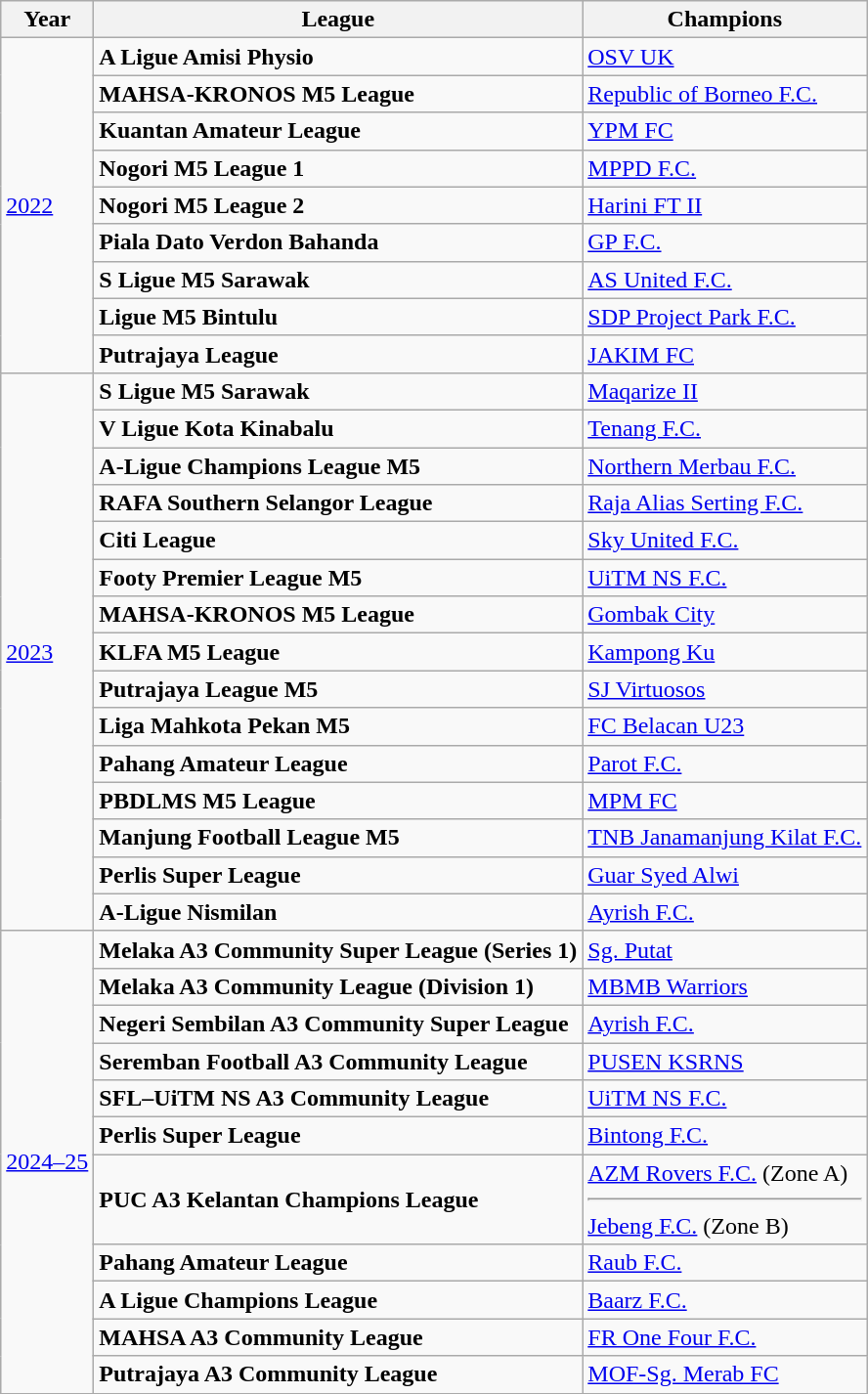<table class="wikitable sortable" style="text-align: left;">
<tr>
<th>Year</th>
<th>League</th>
<th>Champions</th>
</tr>
<tr>
<td rowspan="9"><a href='#'>2022</a></td>
<td> <strong>A Ligue Amisi Physio</strong></td>
<td><a href='#'>OSV UK</a></td>
</tr>
<tr>
<td> <strong>MAHSA-KRONOS M5 League</strong></td>
<td><a href='#'>Republic of Borneo F.C.</a></td>
</tr>
<tr>
<td> <strong>Kuantan Amateur League</strong></td>
<td><a href='#'>YPM FC</a></td>
</tr>
<tr>
<td> <strong>Nogori M5 League 1</strong></td>
<td><a href='#'>MPPD F.C.</a></td>
</tr>
<tr>
<td> <strong>Nogori M5 League 2</strong></td>
<td><a href='#'>Harini FT II</a></td>
</tr>
<tr>
<td> <strong>Piala Dato Verdon Bahanda</strong></td>
<td><a href='#'>GP F.C.</a></td>
</tr>
<tr>
<td> <strong>S Ligue M5 Sarawak</strong></td>
<td><a href='#'>AS United F.C.</a></td>
</tr>
<tr>
<td> <strong>Ligue M5 Bintulu</strong></td>
<td><a href='#'>SDP Project Park F.C.</a></td>
</tr>
<tr>
<td> <strong>Putrajaya League</strong></td>
<td><a href='#'>JAKIM FC</a></td>
</tr>
<tr>
<td rowspan="15"><a href='#'>2023</a></td>
<td> <strong>S Ligue M5 Sarawak</strong></td>
<td><a href='#'>Maqarize II</a></td>
</tr>
<tr>
<td> <strong>V Ligue Kota Kinabalu</strong></td>
<td><a href='#'>Tenang F.C.</a></td>
</tr>
<tr>
<td> <strong>A-Ligue Champions League M5</strong></td>
<td><a href='#'>Northern Merbau F.C.</a></td>
</tr>
<tr>
<td> <strong>RAFA Southern Selangor League</strong></td>
<td><a href='#'>Raja Alias Serting F.C.</a></td>
</tr>
<tr>
<td> <strong>Citi League</strong></td>
<td><a href='#'>Sky United F.C.</a></td>
</tr>
<tr>
<td> <strong>Footy Premier League M5</strong></td>
<td><a href='#'>UiTM NS F.C.</a></td>
</tr>
<tr>
<td> <strong>MAHSA-KRONOS M5 League</strong></td>
<td><a href='#'>Gombak City</a></td>
</tr>
<tr>
<td> <strong>KLFA M5 League</strong></td>
<td><a href='#'>Kampong Ku</a></td>
</tr>
<tr>
<td> <strong>Putrajaya League M5</strong></td>
<td><a href='#'>SJ Virtuosos</a></td>
</tr>
<tr>
<td> <strong>Liga Mahkota Pekan M5</strong></td>
<td><a href='#'>FC Belacan U23</a></td>
</tr>
<tr>
<td> <strong>Pahang Amateur League</strong></td>
<td><a href='#'>Parot F.C.</a></td>
</tr>
<tr>
<td> <strong>PBDLMS M5 League</strong></td>
<td><a href='#'>MPM FC</a></td>
</tr>
<tr>
<td> <strong>Manjung Football League M5</strong></td>
<td><a href='#'>TNB Janamanjung Kilat F.C.</a></td>
</tr>
<tr>
<td> <strong>Perlis Super League</strong></td>
<td><a href='#'>Guar Syed Alwi</a></td>
</tr>
<tr>
<td> <strong>A-Ligue Nismilan</strong></td>
<td><a href='#'>Ayrish F.C.</a></td>
</tr>
<tr>
<td rowspan="11"><a href='#'>2024–25</a></td>
<td> <strong>Melaka A3 Community Super League (Series 1)</strong></td>
<td><a href='#'>Sg. Putat</a></td>
</tr>
<tr>
<td> <strong>Melaka A3 Community League (Division 1)</strong></td>
<td><a href='#'>MBMB Warriors</a></td>
</tr>
<tr>
<td> <strong>Negeri Sembilan A3 Community Super League</strong></td>
<td><a href='#'>Ayrish F.C.</a></td>
</tr>
<tr>
<td> <strong>Seremban Football A3 Community League</strong></td>
<td><a href='#'>PUSEN KSRNS</a></td>
</tr>
<tr>
<td> <strong>SFL–UiTM NS A3 Community League</strong></td>
<td><a href='#'>UiTM NS F.C.</a></td>
</tr>
<tr>
<td> <strong>Perlis Super League</strong></td>
<td><a href='#'>Bintong F.C.</a></td>
</tr>
<tr>
<td> <strong>PUC A3 Kelantan Champions League</strong></td>
<td><a href='#'>AZM Rovers F.C.</a> (Zone A) <hr> <a href='#'>Jebeng F.C.</a> (Zone B)</td>
</tr>
<tr>
<td> <strong>Pahang Amateur League</strong></td>
<td><a href='#'>Raub F.C.</a></td>
</tr>
<tr>
<td> <strong>A Ligue Champions League</strong></td>
<td><a href='#'>Baarz F.C.</a></td>
</tr>
<tr>
<td> <strong>MAHSA A3 Community League</strong></td>
<td><a href='#'>FR One Four F.C.</a></td>
</tr>
<tr>
<td> <strong>Putrajaya A3 Community League</strong></td>
<td><a href='#'>MOF-Sg. Merab FC</a></td>
</tr>
<tr>
</tr>
</table>
